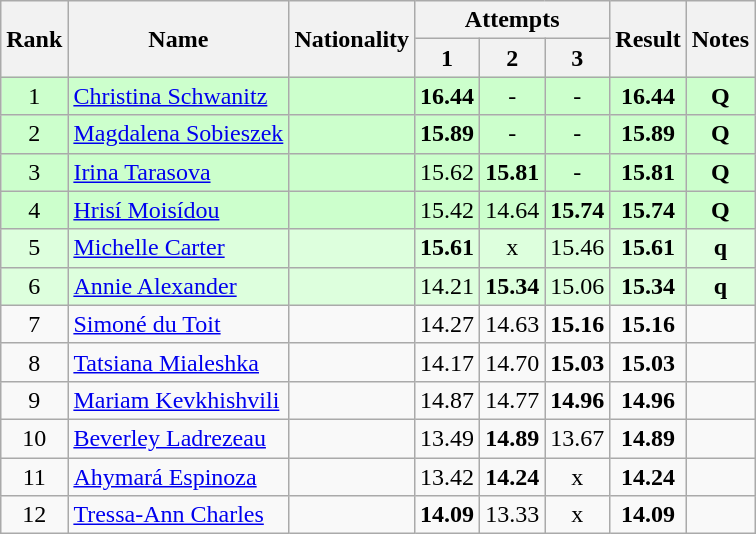<table class="wikitable sortable" style="text-align:center">
<tr>
<th rowspan=2>Rank</th>
<th rowspan=2>Name</th>
<th rowspan=2>Nationality</th>
<th colspan=3>Attempts</th>
<th rowspan=2>Result</th>
<th rowspan=2>Notes</th>
</tr>
<tr>
<th>1</th>
<th>2</th>
<th>3</th>
</tr>
<tr bgcolor=ccffcc>
<td>1</td>
<td align=left><a href='#'>Christina Schwanitz</a></td>
<td align=left></td>
<td><strong>16.44</strong></td>
<td>-</td>
<td>-</td>
<td><strong>16.44</strong></td>
<td><strong>Q</strong></td>
</tr>
<tr bgcolor=ccffcc>
<td>2</td>
<td align=left><a href='#'>Magdalena Sobieszek</a></td>
<td align=left></td>
<td><strong>15.89</strong></td>
<td>-</td>
<td>-</td>
<td><strong>15.89</strong></td>
<td><strong>Q</strong></td>
</tr>
<tr bgcolor=ccffcc>
<td>3</td>
<td align=left><a href='#'>Irina Tarasova</a></td>
<td align=left></td>
<td>15.62</td>
<td><strong>15.81</strong></td>
<td>-</td>
<td><strong>15.81</strong></td>
<td><strong>Q</strong></td>
</tr>
<tr bgcolor=ccffcc>
<td>4</td>
<td align=left><a href='#'>Hrisí Moisídou</a></td>
<td align=left></td>
<td>15.42</td>
<td>14.64</td>
<td><strong>15.74</strong></td>
<td><strong>15.74</strong></td>
<td><strong>Q</strong></td>
</tr>
<tr bgcolor=ddffdd>
<td>5</td>
<td align=left><a href='#'>Michelle Carter</a></td>
<td align=left></td>
<td><strong>15.61</strong></td>
<td>x</td>
<td>15.46</td>
<td><strong>15.61</strong></td>
<td><strong>q</strong></td>
</tr>
<tr bgcolor=ddffdd>
<td>6</td>
<td align=left><a href='#'>Annie Alexander</a></td>
<td align=left></td>
<td>14.21</td>
<td><strong>15.34</strong></td>
<td>15.06</td>
<td><strong>15.34</strong></td>
<td><strong>q</strong></td>
</tr>
<tr>
<td>7</td>
<td align=left><a href='#'>Simoné du Toit</a></td>
<td align=left></td>
<td>14.27</td>
<td>14.63</td>
<td><strong>15.16</strong></td>
<td><strong>15.16</strong></td>
<td></td>
</tr>
<tr>
<td>8</td>
<td align=left><a href='#'>Tatsiana Mialeshka</a></td>
<td align=left></td>
<td>14.17</td>
<td>14.70</td>
<td><strong>15.03</strong></td>
<td><strong>15.03</strong></td>
<td></td>
</tr>
<tr>
<td>9</td>
<td align=left><a href='#'>Mariam Kevkhishvili</a></td>
<td align=left></td>
<td>14.87</td>
<td>14.77</td>
<td><strong>14.96</strong></td>
<td><strong>14.96</strong></td>
<td></td>
</tr>
<tr>
<td>10</td>
<td align=left><a href='#'>Beverley Ladrezeau</a></td>
<td align=left></td>
<td>13.49</td>
<td><strong>14.89</strong></td>
<td>13.67</td>
<td><strong>14.89</strong></td>
<td></td>
</tr>
<tr>
<td>11</td>
<td align=left><a href='#'>Ahymará Espinoza</a></td>
<td align=left></td>
<td>13.42</td>
<td><strong>14.24</strong></td>
<td>x</td>
<td><strong>14.24</strong></td>
<td></td>
</tr>
<tr>
<td>12</td>
<td align=left><a href='#'>Tressa-Ann Charles</a></td>
<td align=left></td>
<td><strong>14.09</strong></td>
<td>13.33</td>
<td>x</td>
<td><strong>14.09</strong></td>
<td></td>
</tr>
</table>
